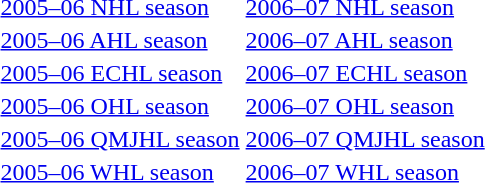<table>
<tr>
<td><a href='#'>2005–06 NHL season</a></td>
<td><a href='#'>2006–07 NHL season</a></td>
</tr>
<tr>
<td><a href='#'>2005–06 AHL season</a></td>
<td><a href='#'>2006–07 AHL season</a></td>
</tr>
<tr>
<td><a href='#'>2005–06 ECHL season</a></td>
<td><a href='#'>2006–07 ECHL season</a></td>
</tr>
<tr>
<td><a href='#'>2005–06 OHL season</a></td>
<td><a href='#'>2006–07 OHL season</a></td>
</tr>
<tr>
<td><a href='#'>2005–06 QMJHL season</a></td>
<td><a href='#'>2006–07 QMJHL season</a></td>
</tr>
<tr>
<td><a href='#'>2005–06 WHL season</a></td>
<td><a href='#'>2006–07 WHL season</a></td>
</tr>
</table>
